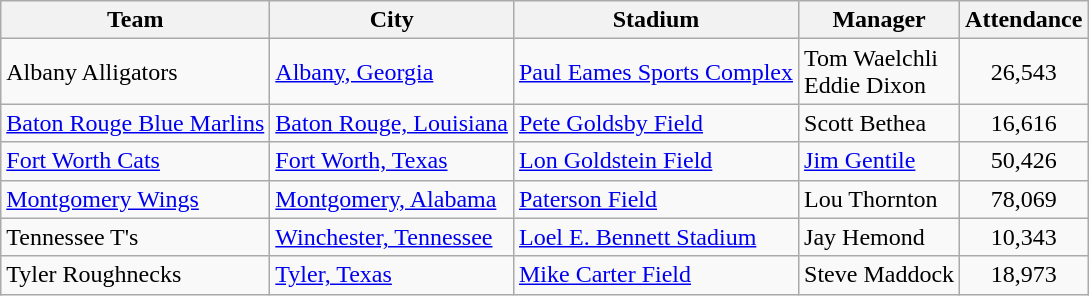<table class="wikitable">
<tr>
<th>Team</th>
<th>City</th>
<th>Stadium</th>
<th>Manager</th>
<th>Attendance</th>
</tr>
<tr>
<td>Albany Alligators</td>
<td><a href='#'>Albany, Georgia</a></td>
<td><a href='#'>Paul Eames Sports Complex</a></td>
<td>Tom Waelchli<br>Eddie Dixon</td>
<td align="center">26,543</td>
</tr>
<tr>
<td><a href='#'>Baton Rouge Blue Marlins</a></td>
<td><a href='#'>Baton Rouge, Louisiana</a></td>
<td><a href='#'>Pete Goldsby Field</a></td>
<td>Scott Bethea</td>
<td align="center">16,616</td>
</tr>
<tr>
<td><a href='#'>Fort Worth Cats</a></td>
<td><a href='#'>Fort Worth, Texas</a></td>
<td><a href='#'>Lon Goldstein Field</a></td>
<td><a href='#'>Jim Gentile</a></td>
<td align="center">50,426</td>
</tr>
<tr>
<td><a href='#'>Montgomery Wings</a></td>
<td><a href='#'>Montgomery, Alabama</a></td>
<td><a href='#'>Paterson Field</a></td>
<td>Lou Thornton</td>
<td align="center">78,069</td>
</tr>
<tr>
<td>Tennessee T's</td>
<td><a href='#'>Winchester, Tennessee</a></td>
<td><a href='#'>Loel E. Bennett Stadium</a></td>
<td>Jay Hemond</td>
<td align="center">10,343</td>
</tr>
<tr>
<td>Tyler Roughnecks</td>
<td><a href='#'>Tyler, Texas</a></td>
<td><a href='#'>Mike Carter Field</a></td>
<td>Steve Maddock</td>
<td align="center">18,973</td>
</tr>
</table>
